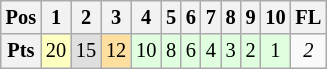<table class="wikitable" style="font-size: 85%;">
<tr>
<th>Pos</th>
<th>1</th>
<th>2</th>
<th>3</th>
<th>4</th>
<th>5</th>
<th>6</th>
<th>7</th>
<th>8</th>
<th>9</th>
<th>10</th>
<th>FL</th>
</tr>
<tr align="center">
<th>Pts</th>
<td bgcolor="#FFFFBF">20</td>
<td bgcolor="#DFDFDF">15</td>
<td bgcolor="#FFDF9F">12</td>
<td bgcolor="#DFFFDF">10</td>
<td bgcolor="#DFFFDF">8</td>
<td bgcolor="#DFFFDF">6</td>
<td bgcolor="#DFFFDF">4</td>
<td bgcolor="#DFFFDF">3</td>
<td bgcolor="#DFFFDF">2</td>
<td bgcolor="#DFFFDF">1</td>
<td><em>2</em></td>
</tr>
</table>
